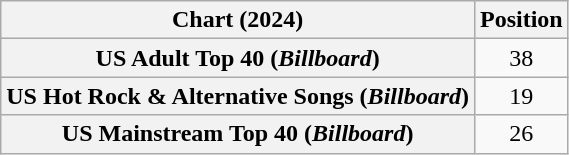<table class="wikitable sortable plainrowheaders" style="text-align:center">
<tr>
<th scope="col">Chart (2024)</th>
<th scope="col">Position</th>
</tr>
<tr>
<th scope="row">US Adult Top 40 (<em>Billboard</em>)</th>
<td>38</td>
</tr>
<tr>
<th scope="row">US Hot Rock & Alternative Songs (<em>Billboard</em>)</th>
<td>19</td>
</tr>
<tr>
<th scope="row">US Mainstream Top 40 (<em>Billboard</em>)</th>
<td>26</td>
</tr>
</table>
